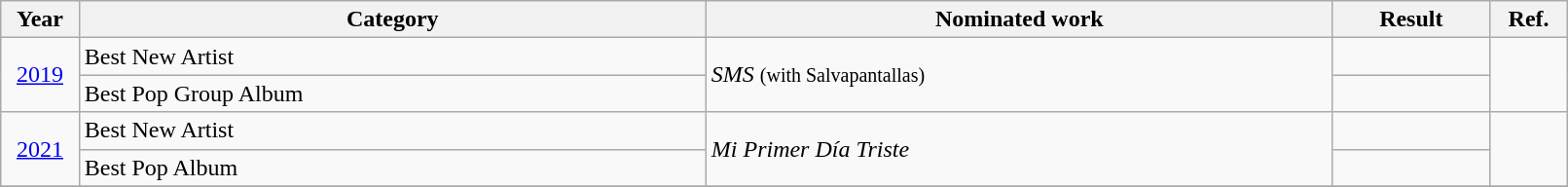<table class="wikitable" style="width:85%;">
<tr>
<th width=5%>Year</th>
<th style="width:40%;">Category</th>
<th style="width:40%;">Nominated work</th>
<th style="width:10%;">Result</th>
<th style="width:5%;">Ref.</th>
</tr>
<tr>
<td rowspan="2" style="text-align:center;"><a href='#'>2019</a></td>
<td>Best New Artist</td>
<td rowspan="2"><em>SMS</em> <small>(with Salvapantallas)</small></td>
<td></td>
<td rowspan="2"></td>
</tr>
<tr>
<td>Best Pop Group Album</td>
<td></td>
</tr>
<tr>
<td rowspan="2" style="text-align:center;"><a href='#'>2021</a></td>
<td>Best New Artist</td>
<td rowspan="2"><em>Mi Primer Día Triste</em></td>
<td></td>
<td rowspan="2"></td>
</tr>
<tr>
<td>Best Pop Album</td>
<td></td>
</tr>
<tr>
</tr>
</table>
